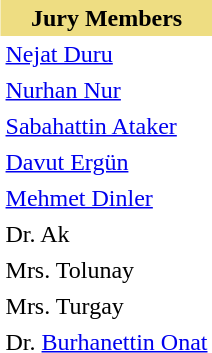<table align="right" class="toccolours" cellspacing="0" cellpadding="3">
<tr style="background: #EEDD82">
<th>Jury Members</th>
</tr>
<tr>
<td><a href='#'>Nejat Duru</a></td>
</tr>
<tr>
<td><a href='#'>Nurhan Nur</a></td>
</tr>
<tr>
<td><a href='#'>Sabahattin Ataker</a></td>
</tr>
<tr>
<td><a href='#'>Davut Ergün</a></td>
</tr>
<tr>
<td><a href='#'>Mehmet Dinler</a></td>
</tr>
<tr>
<td>Dr. Ak</td>
</tr>
<tr>
<td>Mrs. Tolunay</td>
</tr>
<tr>
<td>Mrs. Turgay</td>
</tr>
<tr>
<td>Dr. <a href='#'>Burhanettin Onat</a></td>
</tr>
</table>
